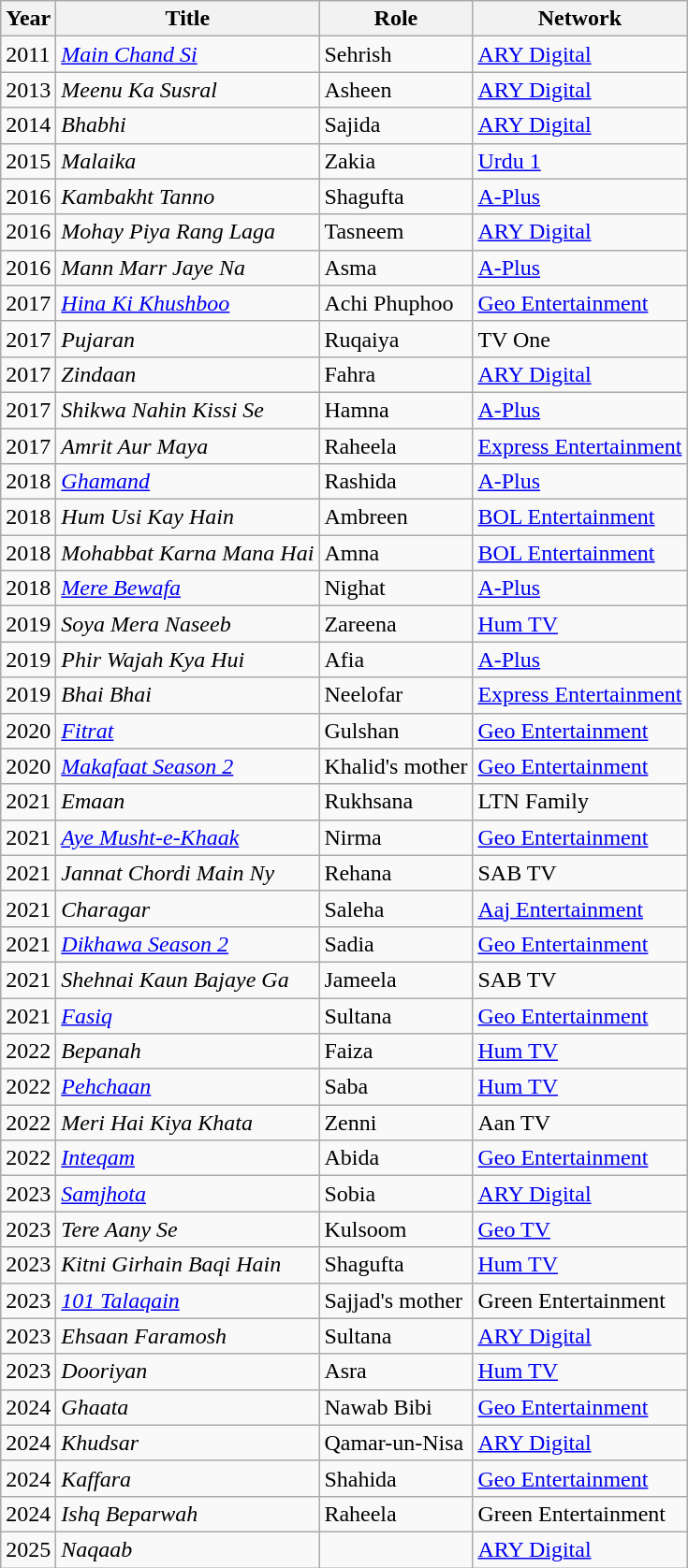<table class="wikitable sortable plainrowheaders">
<tr style="text-align:center;">
<th scope="col">Year</th>
<th scope="col">Title</th>
<th scope="col">Role</th>
<th scope="col">Network</th>
</tr>
<tr>
<td>2011</td>
<td><em><a href='#'>Main Chand Si</a></em></td>
<td>Sehrish</td>
<td><a href='#'>ARY Digital</a></td>
</tr>
<tr>
<td>2013</td>
<td><em>Meenu Ka Susral</em></td>
<td>Asheen</td>
<td><a href='#'>ARY Digital</a></td>
</tr>
<tr>
<td>2014</td>
<td><em>Bhabhi</em></td>
<td>Sajida</td>
<td><a href='#'>ARY Digital</a></td>
</tr>
<tr>
<td>2015</td>
<td><em>Malaika</em></td>
<td>Zakia</td>
<td><a href='#'>Urdu 1</a></td>
</tr>
<tr>
<td>2016</td>
<td><em>Kambakht Tanno</em></td>
<td>Shagufta</td>
<td><a href='#'>A-Plus</a></td>
</tr>
<tr>
<td>2016</td>
<td><em>Mohay Piya Rang Laga</em></td>
<td>Tasneem</td>
<td><a href='#'>ARY Digital</a></td>
</tr>
<tr>
<td>2016</td>
<td><em>Mann Marr Jaye Na</em></td>
<td>Asma</td>
<td><a href='#'>A-Plus</a></td>
</tr>
<tr>
<td>2017</td>
<td><em><a href='#'>Hina Ki Khushboo</a></em></td>
<td>Achi Phuphoo</td>
<td><a href='#'>Geo Entertainment</a></td>
</tr>
<tr>
<td>2017</td>
<td><em>Pujaran</em></td>
<td>Ruqaiya</td>
<td>TV One</td>
</tr>
<tr>
<td>2017</td>
<td><em>Zindaan</em></td>
<td>Fahra</td>
<td><a href='#'>ARY Digital</a></td>
</tr>
<tr>
<td>2017</td>
<td><em>Shikwa Nahin Kissi Se</em></td>
<td>Hamna</td>
<td><a href='#'>A-Plus</a></td>
</tr>
<tr>
<td>2017</td>
<td><em>Amrit Aur Maya</em></td>
<td>Raheela</td>
<td><a href='#'>Express Entertainment</a></td>
</tr>
<tr>
<td>2018</td>
<td><em><a href='#'>Ghamand</a></em></td>
<td>Rashida</td>
<td><a href='#'>A-Plus</a></td>
</tr>
<tr>
<td>2018</td>
<td><em>Hum Usi Kay Hain</em></td>
<td>Ambreen</td>
<td><a href='#'>BOL Entertainment</a></td>
</tr>
<tr>
<td>2018</td>
<td><em>Mohabbat Karna Mana Hai</em></td>
<td>Amna</td>
<td><a href='#'>BOL Entertainment</a></td>
</tr>
<tr>
<td>2018</td>
<td><em><a href='#'>Mere Bewafa</a></em></td>
<td>Nighat</td>
<td><a href='#'>A-Plus</a></td>
</tr>
<tr>
<td>2019</td>
<td><em>Soya Mera Naseeb</em></td>
<td>Zareena</td>
<td><a href='#'>Hum TV</a></td>
</tr>
<tr>
<td>2019</td>
<td><em>Phir Wajah Kya Hui</em></td>
<td>Afia</td>
<td><a href='#'>A-Plus</a></td>
</tr>
<tr>
<td>2019</td>
<td><em>Bhai Bhai</em></td>
<td>Neelofar</td>
<td><a href='#'>Express Entertainment</a></td>
</tr>
<tr>
<td>2020</td>
<td><em><a href='#'>Fitrat</a></em></td>
<td>Gulshan</td>
<td><a href='#'>Geo Entertainment</a></td>
</tr>
<tr>
<td>2020</td>
<td><em><a href='#'>Makafaat Season 2</a></em></td>
<td>Khalid's mother</td>
<td><a href='#'>Geo Entertainment</a></td>
</tr>
<tr>
<td>2021</td>
<td><em>Emaan</em></td>
<td>Rukhsana</td>
<td>LTN Family</td>
</tr>
<tr>
<td>2021</td>
<td><em><a href='#'>Aye Musht-e-Khaak</a></em></td>
<td>Nirma</td>
<td><a href='#'>Geo Entertainment</a></td>
</tr>
<tr>
<td>2021</td>
<td><em>Jannat Chordi Main Ny</em></td>
<td>Rehana</td>
<td>SAB TV</td>
</tr>
<tr>
<td>2021</td>
<td><em>Charagar</em></td>
<td>Saleha</td>
<td><a href='#'>Aaj Entertainment</a></td>
</tr>
<tr>
<td>2021</td>
<td><em><a href='#'>Dikhawa Season 2</a></em></td>
<td>Sadia</td>
<td><a href='#'>Geo Entertainment</a></td>
</tr>
<tr>
<td>2021</td>
<td><em>Shehnai Kaun Bajaye Ga</em></td>
<td>Jameela</td>
<td>SAB TV</td>
</tr>
<tr>
<td>2021</td>
<td><em><a href='#'>Fasiq</a></em></td>
<td>Sultana</td>
<td><a href='#'>Geo Entertainment</a></td>
</tr>
<tr>
<td>2022</td>
<td><em>Bepanah</em></td>
<td>Faiza</td>
<td><a href='#'>Hum TV</a></td>
</tr>
<tr>
<td>2022</td>
<td><em><a href='#'>Pehchaan</a></em></td>
<td>Saba</td>
<td><a href='#'>Hum TV</a></td>
</tr>
<tr>
<td>2022</td>
<td><em>Meri Hai Kiya Khata</em></td>
<td>Zenni</td>
<td>Aan TV</td>
</tr>
<tr>
<td>2022</td>
<td><em><a href='#'>Inteqam</a></em></td>
<td>Abida</td>
<td><a href='#'>Geo Entertainment</a></td>
</tr>
<tr>
<td>2023</td>
<td><em><a href='#'>Samjhota</a></em></td>
<td>Sobia</td>
<td><a href='#'>ARY Digital</a></td>
</tr>
<tr>
<td>2023</td>
<td><em>Tere Aany Se</em></td>
<td>Kulsoom</td>
<td><a href='#'>Geo TV</a></td>
</tr>
<tr>
<td>2023</td>
<td><em>Kitni Girhain Baqi Hain</em></td>
<td>Shagufta</td>
<td><a href='#'>Hum TV</a></td>
</tr>
<tr>
<td>2023</td>
<td><em><a href='#'>101 Talaqain</a></em></td>
<td>Sajjad's mother</td>
<td>Green Entertainment</td>
</tr>
<tr>
<td>2023</td>
<td><em>Ehsaan Faramosh</em></td>
<td>Sultana</td>
<td><a href='#'>ARY Digital</a></td>
</tr>
<tr>
<td>2023</td>
<td><em>Dooriyan</em></td>
<td>Asra</td>
<td><a href='#'>Hum TV</a></td>
</tr>
<tr>
<td>2024</td>
<td><em>Ghaata</em></td>
<td>Nawab Bibi</td>
<td><a href='#'>Geo Entertainment</a></td>
</tr>
<tr>
<td>2024</td>
<td><em>Khudsar</em></td>
<td>Qamar-un-Nisa</td>
<td><a href='#'>ARY Digital</a></td>
</tr>
<tr>
<td>2024</td>
<td><em>Kaffara</em></td>
<td>Shahida</td>
<td><a href='#'>Geo Entertainment</a></td>
</tr>
<tr>
<td>2024</td>
<td><em>Ishq Beparwah</em></td>
<td>Raheela</td>
<td>Green Entertainment</td>
</tr>
<tr>
<td>2025</td>
<td><em>Naqaab</em></td>
<td></td>
<td><a href='#'>ARY Digital</a></td>
</tr>
</table>
